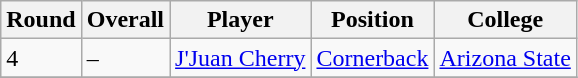<table class="wikitable" align="center">
<tr>
<th>Round</th>
<th>Overall</th>
<th>Player</th>
<th>Position</th>
<th>College</th>
</tr>
<tr>
<td>4</td>
<td>–</td>
<td><a href='#'>J'Juan Cherry</a></td>
<td><a href='#'>Cornerback</a></td>
<td><a href='#'>Arizona State</a></td>
</tr>
<tr>
</tr>
</table>
